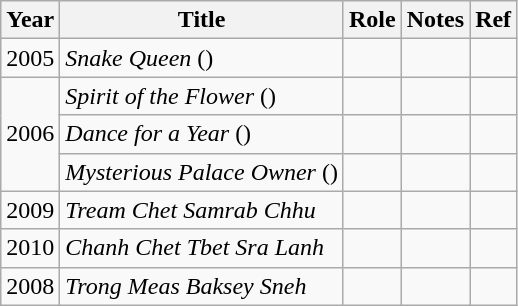<table class="wikitable">
<tr>
<th>Year</th>
<th>Title</th>
<th>Role</th>
<th>Notes</th>
<th>Ref</th>
</tr>
<tr>
<td>2005</td>
<td><em>Snake Queen</em> ()</td>
<td></td>
<td></td>
<td></td>
</tr>
<tr>
<td rowspan="3">2006</td>
<td><em>Spirit of the Flower</em> ()</td>
<td></td>
<td></td>
<td></td>
</tr>
<tr>
<td><em>Dance for a Year</em> ()</td>
<td></td>
<td></td>
<td></td>
</tr>
<tr>
<td><em>Mysterious Palace Owner</em> ()</td>
<td></td>
<td></td>
<td></td>
</tr>
<tr>
<td>2009</td>
<td><em>Tream Chet Samrab Chhu</em></td>
<td></td>
<td></td>
<td></td>
</tr>
<tr>
<td>2010</td>
<td><em>Chanh Chet Tbet Sra Lanh</em></td>
<td></td>
<td></td>
<td></td>
</tr>
<tr>
<td>2008</td>
<td><em>Trong Meas Baksey Sneh</em></td>
<td></td>
<td></td>
<td></td>
</tr>
</table>
